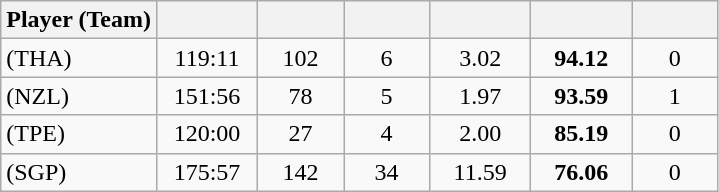<table class="wikitable sortable" style="text-align:center;">
<tr>
<th>Player (Team)</th>
<th width="60px"></th>
<th width="50px"></th>
<th width="50px"></th>
<th width="60px"></th>
<th width="60px"></th>
<th width="50px"></th>
</tr>
<tr>
<td align=left>  (THA)</td>
<td>119:11</td>
<td>102</td>
<td>6</td>
<td>3.02</td>
<td><strong>94.12</strong></td>
<td>0</td>
</tr>
<tr>
<td align=left>  (NZL)</td>
<td>151:56</td>
<td>78</td>
<td>5</td>
<td>1.97</td>
<td><strong>93.59</strong></td>
<td>1</td>
</tr>
<tr>
<td align=left>  (TPE)</td>
<td>120:00</td>
<td>27</td>
<td>4</td>
<td>2.00</td>
<td><strong>85.19</strong></td>
<td>0</td>
</tr>
<tr>
<td align=left>  (SGP)</td>
<td>175:57</td>
<td>142</td>
<td>34</td>
<td>11.59</td>
<td><strong>76.06</strong></td>
<td>0</td>
</tr>
</table>
